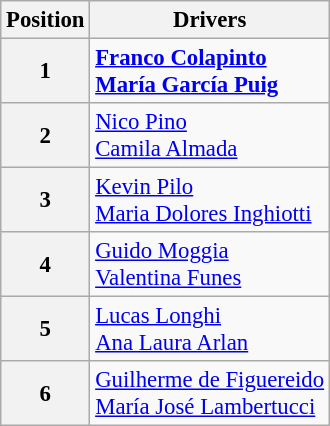<table class="wikitable" style="font-size: 95%;">
<tr>
<th>Position</th>
<th>Drivers</th>
</tr>
<tr style="font-weight:bold">
<th>1</th>
<td> <a href='#'>Franco Colapinto</a><br> <a href='#'>María García Puig</a></td>
</tr>
<tr>
<th>2</th>
<td> <a href='#'>Nico Pino</a><br> <a href='#'>Camila Almada</a></td>
</tr>
<tr>
<th>3</th>
<td> <a href='#'>Kevin Pilo</a><br> <a href='#'>Maria Dolores Inghiotti</a></td>
</tr>
<tr>
<th>4</th>
<td> <a href='#'>Guido Moggia</a><br> <a href='#'>Valentina Funes</a></td>
</tr>
<tr>
<th>5</th>
<td> <a href='#'>Lucas Longhi</a><br> <a href='#'>Ana Laura Arlan</a></td>
</tr>
<tr>
<th>6</th>
<td> <a href='#'>Guilherme de Figuereido</a><br> <a href='#'>María José Lambertucci</a></td>
</tr>
</table>
